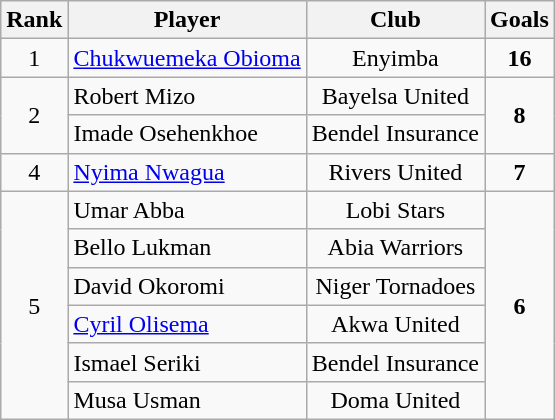<table class="wikitable" style="text-align:center">
<tr>
<th>Rank</th>
<th>Player</th>
<th>Club</th>
<th>Goals</th>
</tr>
<tr>
<td>1</td>
<td align="left"> <a href='#'>Chukwuemeka Obioma</a></td>
<td>Enyimba</td>
<td><strong>16</strong></td>
</tr>
<tr>
<td rowspan=2>2</td>
<td align="left"> Robert Mizo</td>
<td>Bayelsa United</td>
<td rowspan=2><strong>8</strong></td>
</tr>
<tr>
<td align="left"> Imade Osehenkhoe</td>
<td>Bendel Insurance</td>
</tr>
<tr>
<td>4</td>
<td align="left"> <a href='#'>Nyima Nwagua</a></td>
<td>Rivers United</td>
<td><strong>7</strong></td>
</tr>
<tr>
<td rowspan=6>5</td>
<td align="left"> Umar Abba</td>
<td>Lobi Stars</td>
<td rowspan=6><strong>6</strong></td>
</tr>
<tr>
<td align="left"> Bello Lukman</td>
<td>Abia Warriors</td>
</tr>
<tr>
<td align="left"> David Okoromi</td>
<td>Niger Tornadoes</td>
</tr>
<tr>
<td align="left"> <a href='#'>Cyril Olisema</a></td>
<td>Akwa United</td>
</tr>
<tr>
<td align="left"> Ismael Seriki</td>
<td>Bendel Insurance</td>
</tr>
<tr>
<td align="left"> Musa Usman</td>
<td>Doma United</td>
</tr>
</table>
